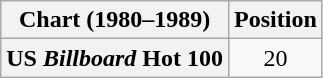<table class="wikitable plainrowheaders" style="text-align:center">
<tr>
<th scope="col">Chart (1980–1989)</th>
<th scope="col">Position</th>
</tr>
<tr>
<th scope="row">US <em>Billboard</em> Hot 100</th>
<td>20</td>
</tr>
</table>
